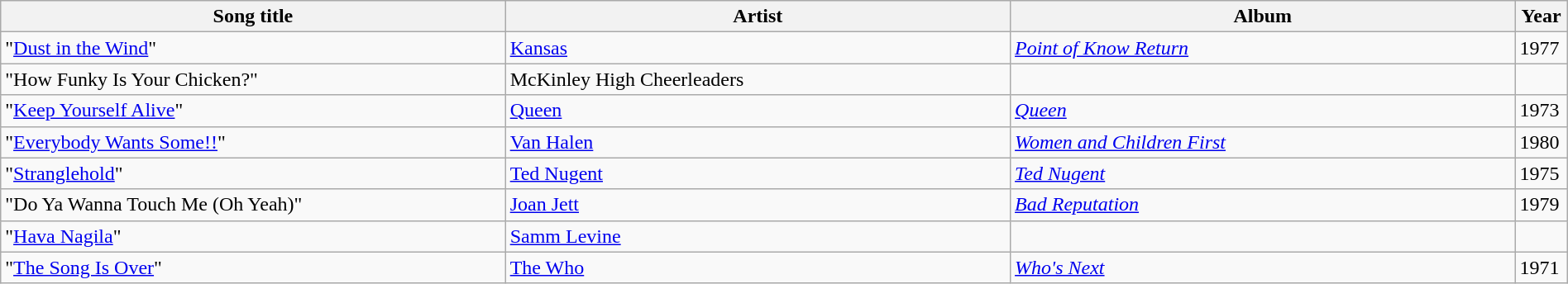<table class="wikitable" style="width:100%;">
<tr>
<th style="width:30%;">Song title</th>
<th style="width:30%;">Artist</th>
<th style="width:30%;">Album</th>
<th style="width:3%;">Year</th>
</tr>
<tr>
<td>"<a href='#'>Dust in the Wind</a>"</td>
<td><a href='#'>Kansas</a></td>
<td><em><a href='#'>Point of Know Return</a></em></td>
<td>1977</td>
</tr>
<tr>
<td>"How Funky Is Your Chicken?"</td>
<td>McKinley High Cheerleaders</td>
<td></td>
<td></td>
</tr>
<tr>
<td>"<a href='#'>Keep Yourself Alive</a>"</td>
<td><a href='#'>Queen</a></td>
<td><em><a href='#'>Queen</a></em></td>
<td>1973</td>
</tr>
<tr>
<td>"<a href='#'>Everybody Wants Some!!</a>"</td>
<td><a href='#'>Van Halen</a></td>
<td><em><a href='#'>Women and Children First</a></em></td>
<td>1980</td>
</tr>
<tr>
<td>"<a href='#'>Stranglehold</a>"</td>
<td><a href='#'>Ted Nugent</a></td>
<td><em><a href='#'>Ted Nugent</a></em></td>
<td>1975</td>
</tr>
<tr>
<td>"Do Ya Wanna Touch Me (Oh Yeah)"</td>
<td><a href='#'>Joan Jett</a></td>
<td><em><a href='#'>Bad Reputation</a></em></td>
<td>1979</td>
</tr>
<tr>
<td>"<a href='#'>Hava Nagila</a>"</td>
<td><a href='#'>Samm Levine</a></td>
<td></td>
<td></td>
</tr>
<tr>
<td>"<a href='#'>The Song Is Over</a>"</td>
<td><a href='#'>The Who</a></td>
<td><em><a href='#'>Who's Next</a></em></td>
<td>1971</td>
</tr>
</table>
